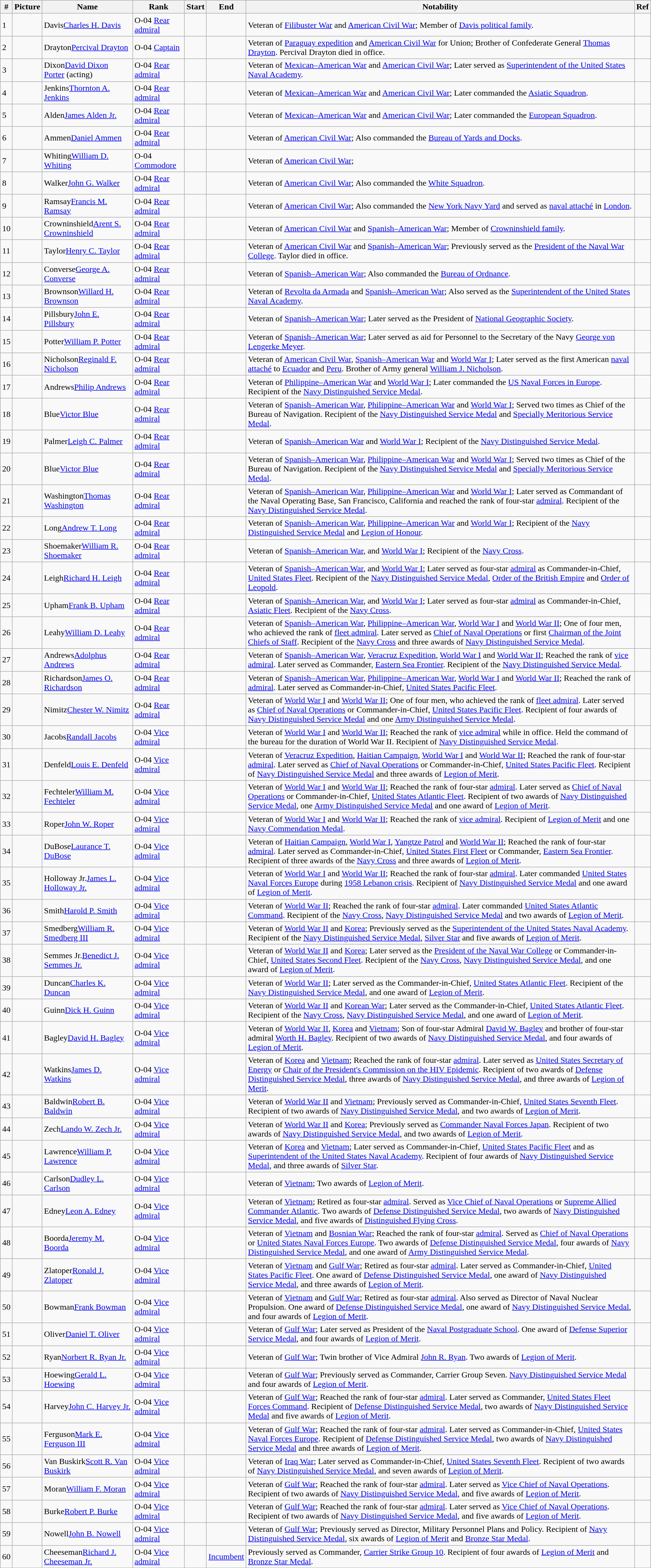<table class="wikitable sortable">
<tr>
<th>#</th>
<th class="unsortable">Picture</th>
<th>Name</th>
<th>Rank</th>
<th class="unsortable">Start</th>
<th class="unsortable">End</th>
<th class="unsortable">Notability</th>
<th class="unsortable">Ref</th>
</tr>
<tr>
<td>1</td>
<td></td>
<td><span>Davis</span><a href='#'>Charles H. Davis</a></td>
<td><span>O-04</span> <a href='#'>Rear admiral</a></td>
<td></td>
<td></td>
<td>Veteran of <a href='#'>Filibuster War</a> and <a href='#'>American Civil War</a>; Member of <a href='#'>Davis political family</a>.</td>
<td></td>
</tr>
<tr>
<td>2</td>
<td></td>
<td><span>Drayton</span><a href='#'>Percival Drayton</a></td>
<td><span>O-04</span> <a href='#'>Captain</a></td>
<td></td>
<td></td>
<td>Veteran of <a href='#'>Paraguay expedition</a> and <a href='#'>American Civil War</a> for Union; Brother of Confederate General <a href='#'>Thomas Drayton</a>. Percival Drayton died in office.</td>
<td></td>
</tr>
<tr>
<td>3</td>
<td></td>
<td><span>Dixon</span><a href='#'>David Dixon Porter</a> (acting)</td>
<td><span>O-04</span> <a href='#'>Rear admiral</a></td>
<td></td>
<td></td>
<td>Veteran of <a href='#'>Mexican–American War</a> and <a href='#'>American Civil War</a>; Later served as <a href='#'>Superintendent of the United States Naval Academy</a>.</td>
<td></td>
</tr>
<tr>
<td>4</td>
<td></td>
<td><span>Jenkins</span><a href='#'>Thornton A. Jenkins</a></td>
<td><span>O-04</span> <a href='#'>Rear admiral</a></td>
<td></td>
<td></td>
<td>Veteran of <a href='#'>Mexican–American War</a> and <a href='#'>American Civil War</a>; Later commanded the <a href='#'>Asiatic Squadron</a>.</td>
<td></td>
</tr>
<tr>
<td>5</td>
<td></td>
<td><span>Alden</span><a href='#'>James Alden Jr.</a></td>
<td><span>O-04</span> <a href='#'>Rear admiral</a></td>
<td></td>
<td></td>
<td>Veteran of <a href='#'>Mexican–American War</a> and <a href='#'>American Civil War</a>; Later commanded the <a href='#'>European Squadron</a>.</td>
<td></td>
</tr>
<tr>
<td>6</td>
<td></td>
<td><span>Ammen</span><a href='#'>Daniel Ammen</a></td>
<td><span>O-04</span> <a href='#'>Rear admiral</a></td>
<td></td>
<td></td>
<td>Veteran of <a href='#'>American Civil War</a>; Also commanded the <a href='#'>Bureau of Yards and Docks</a>.</td>
<td></td>
</tr>
<tr>
<td>7</td>
<td></td>
<td><span>Whiting</span><a href='#'>William D. Whiting</a></td>
<td><span>O-04</span> <a href='#'>Commodore</a></td>
<td></td>
<td></td>
<td>Veteran of <a href='#'>American Civil War</a>;</td>
<td></td>
</tr>
<tr>
<td>8</td>
<td></td>
<td><span>Walker</span><a href='#'>John G. Walker</a></td>
<td><span>O-04</span> <a href='#'>Rear admiral</a></td>
<td></td>
<td></td>
<td>Veteran of <a href='#'>American Civil War</a>; Also commanded the <a href='#'>White Squadron</a>.</td>
<td></td>
</tr>
<tr>
<td>9</td>
<td></td>
<td><span>Ramsay</span><a href='#'>Francis M. Ramsay</a></td>
<td><span>O-04</span> <a href='#'>Rear admiral</a></td>
<td></td>
<td></td>
<td>Veteran of <a href='#'>American Civil War</a>; Also commanded the <a href='#'>New York Navy Yard</a> and served as <a href='#'>naval attaché</a> in <a href='#'>London</a>.</td>
<td></td>
</tr>
<tr>
<td>10</td>
<td></td>
<td><span>Crowninshield</span><a href='#'>Arent S. Crowninshield</a></td>
<td><span>O-04</span> <a href='#'>Rear admiral</a></td>
<td></td>
<td></td>
<td>Veteran of <a href='#'>American Civil War</a> and <a href='#'>Spanish–American War</a>; Member of <a href='#'>Crowninshield family</a>.</td>
<td></td>
</tr>
<tr>
<td>11</td>
<td></td>
<td><span>Taylor</span><a href='#'>Henry C. Taylor</a></td>
<td><span>O-04</span> <a href='#'>Rear admiral</a></td>
<td></td>
<td></td>
<td>Veteran of <a href='#'>American Civil War</a> and <a href='#'>Spanish–American War</a>; Previously served as the <a href='#'>President of the Naval War College</a>. Taylor died in office.</td>
<td></td>
</tr>
<tr>
<td>12</td>
<td></td>
<td><span>Converse</span><a href='#'>George A. Converse</a></td>
<td><span>O-04</span> <a href='#'>Rear admiral</a></td>
<td></td>
<td></td>
<td>Veteran of <a href='#'>Spanish–American War</a>; Also commanded the <a href='#'>Bureau of Ordnance</a>.</td>
<td></td>
</tr>
<tr>
<td>13</td>
<td></td>
<td><span>Brownson</span><a href='#'>Willard H. Brownson</a></td>
<td><span>O-04</span> <a href='#'>Rear admiral</a></td>
<td></td>
<td></td>
<td>Veteran of <a href='#'>Revolta da Armada</a> and <a href='#'>Spanish–American War</a>; Also served as the <a href='#'>Superintendent of the United States Naval Academy</a>.</td>
<td></td>
</tr>
<tr>
<td>14</td>
<td></td>
<td><span>Pillsbury</span><a href='#'>John E. Pillsbury</a></td>
<td><span>O-04</span> <a href='#'>Rear admiral</a></td>
<td></td>
<td></td>
<td>Veteran of <a href='#'>Spanish–American War</a>; Later served as the President of <a href='#'>National Geographic Society</a>.</td>
<td></td>
</tr>
<tr>
<td>15</td>
<td></td>
<td><span>Potter</span><a href='#'>William P. Potter</a></td>
<td><span>O-04</span> <a href='#'>Rear admiral</a></td>
<td></td>
<td></td>
<td>Veteran of <a href='#'>Spanish–American War</a>; Later served as aid for Personnel to the Secretary of the Navy <a href='#'>George von Lengerke Meyer</a>.</td>
<td></td>
</tr>
<tr>
<td>16</td>
<td></td>
<td><span>Nicholson</span><a href='#'>Reginald F. Nicholson</a></td>
<td><span>O-04</span> <a href='#'>Rear admiral</a></td>
<td></td>
<td></td>
<td>Veteran of <a href='#'>American Civil War</a>, <a href='#'>Spanish–American War</a> and <a href='#'>World War I</a>; Later served as the first American <a href='#'>naval attaché</a> to <a href='#'>Ecuador</a> and <a href='#'>Peru</a>. Brother of Army general <a href='#'>William J. Nicholson</a>.</td>
<td></td>
</tr>
<tr>
<td>17</td>
<td></td>
<td><span>Andrews</span><a href='#'>Philip Andrews</a></td>
<td><span>O-04</span> <a href='#'>Rear admiral</a></td>
<td></td>
<td></td>
<td>Veteran of <a href='#'>Philippine–American War</a> and <a href='#'>World War I</a>; Later commanded the <a href='#'>US Naval Forces in Europe</a>. Recipient of the <a href='#'>Navy Distinguished Service Medal</a>.</td>
<td></td>
</tr>
<tr>
<td>18</td>
<td></td>
<td><span>Blue</span><a href='#'>Victor Blue</a></td>
<td><span>O-04</span> <a href='#'>Rear admiral</a></td>
<td></td>
<td></td>
<td>Veteran of <a href='#'>Spanish–American War</a>, <a href='#'>Philippine–American War</a> and <a href='#'>World War I</a>; Served two times as Chief of the Bureau of Navigation. Recipient of the <a href='#'>Navy Distinguished Service Medal</a> and <a href='#'>Specially Meritorious Service Medal</a>.</td>
<td></td>
</tr>
<tr>
<td>19</td>
<td></td>
<td><span>Palmer</span><a href='#'>Leigh C. Palmer</a></td>
<td><span>O-04</span> <a href='#'>Rear admiral</a></td>
<td></td>
<td></td>
<td>Veteran of <a href='#'>Spanish–American War</a> and <a href='#'>World War I</a>; Recipient of the <a href='#'>Navy Distinguished Service Medal</a>.</td>
<td></td>
</tr>
<tr>
<td>20</td>
<td></td>
<td><span>Blue</span><a href='#'>Victor Blue</a></td>
<td><span>O-04</span> <a href='#'>Rear admiral</a></td>
<td></td>
<td></td>
<td>Veteran of <a href='#'>Spanish–American War</a>, <a href='#'>Philippine–American War</a> and <a href='#'>World War I</a>; Served two times as Chief of the Bureau of Navigation. Recipient of the <a href='#'>Navy Distinguished Service Medal</a> and <a href='#'>Specially Meritorious Service Medal</a>.</td>
<td></td>
</tr>
<tr>
<td>21</td>
<td></td>
<td><span>Washington</span><a href='#'>Thomas Washington</a></td>
<td><span>O-04</span> <a href='#'>Rear admiral</a></td>
<td></td>
<td></td>
<td>Veteran of <a href='#'>Spanish–American War</a>, <a href='#'>Philippine–American War</a> and <a href='#'>World War I</a>; Later served as Commandant of the Naval Operating Base, San Francisco, California and reached the rank of four-star <a href='#'>admiral</a>. Recipient of the <a href='#'>Navy Distinguished Service Medal</a>.</td>
<td></td>
</tr>
<tr>
<td>22</td>
<td></td>
<td><span>Long</span><a href='#'>Andrew T. Long</a></td>
<td><span>O-04</span> <a href='#'>Rear admiral</a></td>
<td></td>
<td></td>
<td>Veteran of <a href='#'>Spanish–American War</a>, <a href='#'>Philippine–American War</a> and <a href='#'>World War I</a>; Recipient of the <a href='#'>Navy Distinguished Service Medal</a> and <a href='#'>Legion of Honour</a>.</td>
<td></td>
</tr>
<tr>
<td>23</td>
<td></td>
<td><span>Shoemaker</span><a href='#'>William R. Shoemaker</a></td>
<td><span>O-04</span> <a href='#'>Rear admiral</a></td>
<td></td>
<td></td>
<td>Veteran of <a href='#'>Spanish–American War</a>, and <a href='#'>World War I</a>; Recipient of the <a href='#'>Navy Cross</a>.</td>
<td></td>
</tr>
<tr>
<td>24</td>
<td></td>
<td><span>Leigh</span><a href='#'>Richard H. Leigh</a></td>
<td><span>O-04</span> <a href='#'>Rear admiral</a></td>
<td></td>
<td></td>
<td>Veteran of <a href='#'>Spanish–American War</a>, and <a href='#'>World War I</a>; Later served as four-star <a href='#'>admiral</a> as Commander-in-Chief, <a href='#'>United States Fleet</a>. Recipient of the <a href='#'>Navy Distinguished Service Medal</a>, <a href='#'>Order of the British Empire</a> and <a href='#'>Order of Leopold</a>.</td>
<td></td>
</tr>
<tr>
<td>25</td>
<td></td>
<td><span>Upham</span><a href='#'>Frank B. Upham</a></td>
<td><span>O-04</span> <a href='#'>Rear admiral</a></td>
<td></td>
<td></td>
<td>Veteran of <a href='#'>Spanish–American War</a>, and <a href='#'>World War I</a>; Later served as four-star <a href='#'>admiral</a> as Commander-in-Chief, <a href='#'>Asiatic Fleet</a>. Recipient of the <a href='#'>Navy Cross</a>.</td>
<td></td>
</tr>
<tr>
<td>26</td>
<td></td>
<td><span>Leahy</span><a href='#'>William D. Leahy</a></td>
<td><span>O-04</span> <a href='#'>Rear admiral</a></td>
<td></td>
<td></td>
<td>Veteran of <a href='#'>Spanish–American War</a>, <a href='#'>Philippine–American War</a>, <a href='#'>World War I</a> and <a href='#'>World War II</a>; One of four men, who achieved the rank of <a href='#'>fleet admiral</a>. Later served as <a href='#'>Chief of Naval Operations</a> or first <a href='#'>Chairman of the Joint Chiefs of Staff</a>. Recipient of the <a href='#'>Navy Cross</a> and three awards of <a href='#'>Navy Distinguished Service Medal</a>.</td>
<td></td>
</tr>
<tr>
<td>27</td>
<td></td>
<td><span>Andrews</span><a href='#'>Adolphus Andrews</a></td>
<td><span>O-04</span> <a href='#'>Rear admiral</a></td>
<td></td>
<td></td>
<td>Veteran of <a href='#'>Spanish–American War</a>, <a href='#'>Veracruz Expedition</a>, <a href='#'>World War I</a> and <a href='#'>World War II</a>; Reached the rank of <a href='#'>vice admiral</a>. Later served as Commander, <a href='#'>Eastern Sea Frontier</a>. Recipient of the <a href='#'>Navy Distinguished Service Medal</a>.</td>
<td></td>
</tr>
<tr>
<td>28</td>
<td></td>
<td><span>Richardson</span><a href='#'>James O. Richardson</a></td>
<td><span>O-04</span> <a href='#'>Rear admiral</a></td>
<td></td>
<td></td>
<td>Veteran of <a href='#'>Spanish–American War</a>, <a href='#'>Philippine–American War</a>, <a href='#'>World War I</a> and <a href='#'>World War II</a>; Reached the rank of <a href='#'>admiral</a>. Later served as Commander-in-Chief, <a href='#'>United States Pacific Fleet</a>.</td>
<td></td>
</tr>
<tr>
<td>29</td>
<td></td>
<td><span>Nimitz</span><a href='#'>Chester W. Nimitz</a></td>
<td><span>O-04</span> <a href='#'>Rear admiral</a></td>
<td></td>
<td></td>
<td>Veteran of <a href='#'>World War I</a> and <a href='#'>World War II</a>; One of four men, who achieved the rank of <a href='#'>fleet admiral</a>. Later served as <a href='#'>Chief of Naval Operations</a> or Commander-in-Chief, <a href='#'>United States Pacific Fleet</a>. Recipient of four awards of <a href='#'>Navy Distinguished Service Medal</a> and one <a href='#'>Army Distinguished Service Medal</a>.</td>
<td></td>
</tr>
<tr>
<td>30</td>
<td></td>
<td><span>Jacobs</span><a href='#'>Randall Jacobs</a></td>
<td><span>O-04</span> <a href='#'>Vice admiral</a></td>
<td></td>
<td></td>
<td>Veteran of <a href='#'>World War I</a> and <a href='#'>World War II</a>; Reached the rank of <a href='#'>vice admiral</a> while in office. Held the command of the bureau for the duration of World War II. Recipient of <a href='#'>Navy Distinguished Service Medal</a>.</td>
<td></td>
</tr>
<tr>
<td>31</td>
<td></td>
<td><span>Denfeld</span><a href='#'>Louis E. Denfeld</a></td>
<td><span>O-04</span> <a href='#'>Vice admiral</a></td>
<td></td>
<td></td>
<td>Veteran of <a href='#'>Veracruz Expedition</a>, <a href='#'>Haitian Campaign</a>, <a href='#'>World War I</a> and <a href='#'>World War II</a>; Reached the rank of four-star <a href='#'>admiral</a>. Later served as <a href='#'>Chief of Naval Operations</a> or Commander-in-Chief, <a href='#'>United States Pacific Fleet</a>. Recipient of <a href='#'>Navy Distinguished Service Medal</a> and three awards of <a href='#'>Legion of Merit</a>.</td>
<td></td>
</tr>
<tr>
<td>32</td>
<td></td>
<td><span>Fechteler</span><a href='#'>William M. Fechteler</a></td>
<td><span>O-04</span> <a href='#'>Vice admiral</a></td>
<td></td>
<td></td>
<td>Veteran of <a href='#'>World War I</a> and <a href='#'>World War II</a>; Reached the rank of four-star <a href='#'>admiral</a>. Later served as <a href='#'>Chief of Naval Operations</a> or Commander-in-Chief, <a href='#'>United States Atlantic Fleet</a>. Recipient of two awards of <a href='#'>Navy Distinguished Service Medal</a>, one <a href='#'>Army Distinguished Service Medal</a> and one award of <a href='#'>Legion of Merit</a>.</td>
<td></td>
</tr>
<tr>
<td>33</td>
<td></td>
<td><span>Roper</span><a href='#'>John W. Roper</a></td>
<td><span>O-04</span> <a href='#'>Vice admiral</a></td>
<td></td>
<td></td>
<td>Veteran of <a href='#'>World War I</a> and <a href='#'>World War II</a>; Reached the rank of <a href='#'>vice admiral</a>. Recipient of <a href='#'>Legion of Merit</a> and one <a href='#'>Navy Commendation Medal</a>.</td>
<td></td>
</tr>
<tr>
<td>34</td>
<td></td>
<td><span>DuBose</span><a href='#'>Laurance T. DuBose</a></td>
<td><span>O-04</span> <a href='#'>Vice admiral</a></td>
<td></td>
<td></td>
<td>Veteran of <a href='#'>Haitian Campaign</a>, <a href='#'>World War I</a>, <a href='#'>Yangtze Patrol</a> and <a href='#'>World War II</a>; Reached the rank of four-star <a href='#'>admiral</a>. Later served as Commander-in-Chief, <a href='#'>United States First Fleet</a> or Commander, <a href='#'>Eastern Sea Frontier</a>. Recipient of three awards of the <a href='#'>Navy Cross</a> and three awards of <a href='#'>Legion of Merit</a>.</td>
<td></td>
</tr>
<tr>
<td>35</td>
<td></td>
<td><span>Holloway Jr.</span><a href='#'>James L. Holloway Jr.</a></td>
<td><span>O-04</span> <a href='#'>Vice admiral</a></td>
<td></td>
<td></td>
<td>Veteran of <a href='#'>World War I</a> and <a href='#'>World War II</a>; Reached the rank of four-star <a href='#'>admiral</a>. Later commanded <a href='#'>United States Naval Forces Europe</a> during <a href='#'>1958 Lebanon crisis</a>. Recipient of <a href='#'>Navy Distinguished Service Medal</a> and one award of <a href='#'>Legion of Merit</a>.</td>
<td></td>
</tr>
<tr>
<td>36</td>
<td></td>
<td><span>Smith</span><a href='#'>Harold P. Smith</a></td>
<td><span>O-04</span> <a href='#'>Vice admiral</a></td>
<td></td>
<td></td>
<td>Veteran of <a href='#'>World War II</a>; Reached the rank of four-star <a href='#'>admiral</a>. Later commanded <a href='#'>United States Atlantic Command</a>. Recipient of the <a href='#'>Navy Cross</a>, <a href='#'>Navy Distinguished Service Medal</a> and two awards of <a href='#'>Legion of Merit</a>.</td>
<td></td>
</tr>
<tr>
<td>37</td>
<td></td>
<td><span>Smedberg</span><a href='#'>William R. Smedberg III</a></td>
<td><span>O-04</span> <a href='#'>Vice admiral</a></td>
<td></td>
<td></td>
<td>Veteran of <a href='#'>World War II</a> and <a href='#'>Korea</a>; Previously served as the <a href='#'>Superintendent of the United States Naval Academy</a>. Recipient of the <a href='#'>Navy Distinguished Service Medal</a>, <a href='#'>Silver Star</a> and five awards of <a href='#'>Legion of Merit</a>.</td>
<td></td>
</tr>
<tr>
<td>38</td>
<td></td>
<td><span>Semmes Jr.</span><a href='#'>Benedict J. Semmes Jr.</a></td>
<td><span>O-04</span> <a href='#'>Vice admiral</a></td>
<td></td>
<td></td>
<td>Veteran of <a href='#'>World War II</a> and <a href='#'>Korea</a>; Later served as the <a href='#'>President of the Naval War College</a> or Commander-in-Chief, <a href='#'>United States Second Fleet</a>. Recipient of the <a href='#'>Navy Cross</a>, <a href='#'>Navy Distinguished Service Medal</a>, and one award of <a href='#'>Legion of Merit</a>.</td>
<td></td>
</tr>
<tr>
<td>39</td>
<td></td>
<td><span>Duncan</span><a href='#'>Charles K. Duncan</a></td>
<td><span>O-04</span> <a href='#'>Vice admiral</a></td>
<td></td>
<td></td>
<td>Veteran of <a href='#'>World War II</a>; Later served as the Commander-in-Chief, <a href='#'>United States Atlantic Fleet</a>. Recipient of the <a href='#'>Navy Distinguished Service Medal</a>, and one award of <a href='#'>Legion of Merit</a>.</td>
<td></td>
</tr>
<tr>
<td>40</td>
<td></td>
<td><span>Guinn</span><a href='#'>Dick H. Guinn</a></td>
<td><span>O-04</span> <a href='#'>Vice admiral</a></td>
<td></td>
<td></td>
<td>Veteran of <a href='#'>World War II</a> and <a href='#'>Korean War</a>; Later served as the Commander-in-Chief, <a href='#'>United States Atlantic Fleet</a>. Recipient of the <a href='#'>Navy Cross</a>, <a href='#'>Navy Distinguished Service Medal</a>, and one award of <a href='#'>Legion of Merit</a>.</td>
<td></td>
</tr>
<tr>
<td>41</td>
<td></td>
<td><span>Bagley</span><a href='#'>David H. Bagley</a></td>
<td><span>O-04</span> <a href='#'>Vice admiral</a></td>
<td></td>
<td></td>
<td>Veteran of <a href='#'>World War II</a>, <a href='#'>Korea</a> and <a href='#'>Vietnam</a>; Son of four-star Admiral <a href='#'>David W. Bagley</a> and brother of four-star admiral <a href='#'>Worth H. Bagley</a>. Recipient of two awards of <a href='#'>Navy Distinguished Service Medal</a>, and four awards of <a href='#'>Legion of Merit</a>.</td>
<td></td>
</tr>
<tr>
<td>42</td>
<td></td>
<td><span>Watkins</span><a href='#'>James D. Watkins</a></td>
<td><span>O-04</span> <a href='#'>Vice admiral</a></td>
<td></td>
<td></td>
<td>Veteran of <a href='#'>Korea</a> and <a href='#'>Vietnam</a>; Reached the rank of four-star <a href='#'>admiral</a>. Later served as <a href='#'>United States Secretary of Energy</a> or <a href='#'>Chair of the President's Commission on the HIV Epidemic</a>. Recipient of two awards of <a href='#'>Defense Distinguished Service Medal</a>, three awards of <a href='#'>Navy Distinguished Service Medal</a>, and three awards of <a href='#'>Legion of Merit</a>.</td>
<td></td>
</tr>
<tr>
<td>43</td>
<td></td>
<td><span>Baldwin</span><a href='#'>Robert B. Baldwin</a></td>
<td><span>O-04</span> <a href='#'>Vice admiral</a></td>
<td></td>
<td></td>
<td>Veteran of <a href='#'>World War II</a> and <a href='#'>Vietnam</a>; Previously served as Commander-in-Chief, <a href='#'>United States Seventh Fleet</a>. Recipient of two awards of <a href='#'>Navy Distinguished Service Medal</a>, and two awards of <a href='#'>Legion of Merit</a>.</td>
<td></td>
</tr>
<tr>
<td>44</td>
<td></td>
<td><span>Zech</span><a href='#'>Lando W. Zech Jr.</a></td>
<td><span>O-04</span> <a href='#'>Vice admiral</a></td>
<td></td>
<td></td>
<td>Veteran of <a href='#'>World War II</a> and <a href='#'>Korea</a>; Previously served as <a href='#'>Commander Naval Forces Japan</a>. Recipient of two awards of <a href='#'>Navy Distinguished Service Medal</a>, and two awards of <a href='#'>Legion of Merit</a>.</td>
<td></td>
</tr>
<tr>
<td>45</td>
<td></td>
<td><span>Lawrence</span><a href='#'>William P. Lawrence</a></td>
<td><span>O-04</span> <a href='#'>Vice admiral</a></td>
<td></td>
<td></td>
<td>Veteran of <a href='#'>Korea</a> and <a href='#'>Vietnam</a>; Later served as Commander-in-Chief, <a href='#'>United States Pacific Fleet</a> and as <a href='#'>Superintendent of the United States Naval Academy</a>. Recipient of four awards of <a href='#'>Navy Distinguished Service Medal</a>, and three awards of <a href='#'>Silver Star</a>.</td>
<td></td>
</tr>
<tr>
<td>46</td>
<td></td>
<td><span>Carlson</span><a href='#'>Dudley L. Carlson</a></td>
<td><span>O-04</span> <a href='#'>Vice admiral</a></td>
<td></td>
<td></td>
<td>Veteran of <a href='#'>Vietnam</a>; Two awards of <a href='#'>Legion of Merit</a>.</td>
<td></td>
</tr>
<tr>
<td>47</td>
<td></td>
<td><span>Edney</span><a href='#'>Leon A. Edney</a></td>
<td><span>O-04</span> <a href='#'>Vice admiral</a></td>
<td></td>
<td></td>
<td>Veteran of <a href='#'>Vietnam</a>; Retired as four-star <a href='#'>admiral</a>. Served as <a href='#'>Vice Chief of Naval Operations</a> or <a href='#'>Supreme Allied Commander Atlantic</a>. Two awards of <a href='#'>Defense Distinguished Service Medal</a>, two awards of <a href='#'>Navy Distinguished Service Medal</a>, and five awards of <a href='#'>Distinguished Flying Cross</a>.</td>
<td></td>
</tr>
<tr>
<td>48</td>
<td></td>
<td><span>Boorda</span><a href='#'>Jeremy M. Boorda</a></td>
<td><span>O-04</span> <a href='#'>Vice admiral</a></td>
<td></td>
<td></td>
<td>Veteran of <a href='#'>Vietnam</a> and <a href='#'>Bosnian War</a>; Reached the rank of four-star <a href='#'>admiral</a>. Served as <a href='#'>Chief of Naval Operations</a> or <a href='#'>United States Naval Forces Europe</a>. Two awards of <a href='#'>Defense Distinguished Service Medal</a>, four awards of <a href='#'>Navy Distinguished Service Medal</a>, and one award of <a href='#'>Army Distinguished Service Medal</a>.</td>
<td></td>
</tr>
<tr>
<td>49</td>
<td></td>
<td><span>Zlatoper</span><a href='#'>Ronald J. Zlatoper</a></td>
<td><span>O-04</span> <a href='#'>Vice admiral</a></td>
<td></td>
<td></td>
<td>Veteran of <a href='#'>Vietnam</a> and <a href='#'>Gulf War</a>; Retired as four-star <a href='#'>admiral</a>. Later served as Commander-in-Chief, <a href='#'>United States Pacific Fleet</a>. One award of <a href='#'>Defense Distinguished Service Medal</a>, one award of <a href='#'>Navy Distinguished Service Medal</a>, and three awards of <a href='#'>Legion of Merit</a>.</td>
<td></td>
</tr>
<tr>
<td>50</td>
<td></td>
<td><span>Bowman</span><a href='#'>Frank Bowman</a></td>
<td><span>O-04</span> <a href='#'>Vice admiral</a></td>
<td></td>
<td></td>
<td>Veteran of <a href='#'>Vietnam</a> and <a href='#'>Gulf War</a>; Retired as four-star <a href='#'>admiral</a>. Also served as Director of Naval Nuclear Propulsion. One award of <a href='#'>Defense Distinguished Service Medal</a>, one award of <a href='#'>Navy Distinguished Service Medal</a>, and four awards of <a href='#'>Legion of Merit</a>.</td>
<td></td>
</tr>
<tr>
<td>51</td>
<td></td>
<td><span>Oliver</span><a href='#'>Daniel T. Oliver</a></td>
<td><span>O-04</span> <a href='#'>Vice admiral</a></td>
<td></td>
<td></td>
<td>Veteran of <a href='#'>Gulf War</a>; Later served as President of the <a href='#'>Naval Postgraduate School</a>. One award of <a href='#'>Defense Superior Service Medal</a>, and four awards of <a href='#'>Legion of Merit</a>.</td>
<td></td>
</tr>
<tr>
<td>52</td>
<td></td>
<td><span>Ryan</span><a href='#'>Norbert R. Ryan Jr.</a></td>
<td><span>O-04</span> <a href='#'>Vice admiral</a></td>
<td></td>
<td></td>
<td>Veteran of <a href='#'>Gulf War</a>; Twin brother of Vice Admiral <a href='#'>John R. Ryan</a>. Two awards of <a href='#'>Legion of Merit</a>.</td>
<td></td>
</tr>
<tr>
<td>53</td>
<td></td>
<td><span>Hoewing</span><a href='#'>Gerald L. Hoewing</a></td>
<td><span>O-04</span> <a href='#'>Vice admiral</a></td>
<td></td>
<td></td>
<td>Veteran of <a href='#'>Gulf War</a>; Previously served as Commander, Carrier Group Seven. <a href='#'>Navy Distinguished Service Medal</a> and four awards of <a href='#'>Legion of Merit</a>.</td>
<td></td>
</tr>
<tr>
<td>54</td>
<td></td>
<td><span>Harvey</span><a href='#'>John C. Harvey Jr.</a></td>
<td><span>O-04</span> <a href='#'>Vice admiral</a></td>
<td></td>
<td></td>
<td>Veteran of <a href='#'>Gulf War</a>; Reached the rank of four-star <a href='#'>admiral</a>. Later served as Commander, <a href='#'>United States Fleet Forces Command</a>. Recipient of <a href='#'>Defense Distinguished Service Medal</a>, two awards of <a href='#'>Navy Distinguished Service Medal</a> and five awards of <a href='#'>Legion of Merit</a>.</td>
<td></td>
</tr>
<tr>
<td>55</td>
<td></td>
<td><span>Ferguson</span><a href='#'>Mark E. Ferguson III</a></td>
<td><span>O-04</span> <a href='#'>Vice admiral</a></td>
<td></td>
<td></td>
<td>Veteran of <a href='#'>Gulf War</a>; Reached the rank of four-star <a href='#'>admiral</a>. Later served as Commander-in-Chief, <a href='#'>United States Naval Forces Europe</a>. Recipient of <a href='#'>Defense Distinguished Service Medal</a>, two awards of <a href='#'>Navy Distinguished Service Medal</a> and three awards of <a href='#'>Legion of Merit</a>.</td>
<td></td>
</tr>
<tr>
<td>56</td>
<td></td>
<td><span>Van Buskirk</span><a href='#'>Scott R. Van Buskirk</a></td>
<td><span>O-04</span> <a href='#'>Vice admiral</a></td>
<td></td>
<td></td>
<td>Veteran of <a href='#'>Iraq War</a>; Later served as Commander-in-Chief, <a href='#'>United States Seventh Fleet</a>. Recipient of two awards of <a href='#'>Navy Distinguished Service Medal</a>, and seven awards of <a href='#'>Legion of Merit</a>.</td>
<td></td>
</tr>
<tr>
<td>57</td>
<td></td>
<td><span>Moran</span><a href='#'>William F. Moran</a></td>
<td><span>O-04</span> <a href='#'>Vice admiral</a></td>
<td></td>
<td></td>
<td>Veteran of <a href='#'>Gulf War</a>; Reached the rank of four-star <a href='#'>admiral</a>. Later served as <a href='#'>Vice Chief of Naval Operations</a>. Recipient of two awards of <a href='#'>Navy Distinguished Service Medal</a>, and five awards of <a href='#'>Legion of Merit</a>.</td>
<td></td>
</tr>
<tr>
<td>58</td>
<td></td>
<td><span>Burke</span><a href='#'>Robert P. Burke</a></td>
<td><span>O-04</span> <a href='#'>Vice admiral</a></td>
<td></td>
<td></td>
<td>Veteran of <a href='#'>Gulf War</a>; Reached the rank of four-star <a href='#'>admiral</a>. Later served as <a href='#'>Vice Chief of Naval Operations</a>. Recipient of two awards of <a href='#'>Navy Distinguished Service Medal</a>, and five awards of <a href='#'>Legion of Merit</a>.</td>
<td></td>
</tr>
<tr>
<td>59</td>
<td></td>
<td><span>Nowell</span><a href='#'>John B. Nowell</a></td>
<td><span>O-04</span> <a href='#'>Vice admiral</a></td>
<td></td>
<td></td>
<td>Veteran of <a href='#'>Gulf War</a>; Previously served as Director, Military Personnel Plans and Policy. Recipient of <a href='#'>Navy Distinguished Service Medal</a>, six awards of <a href='#'>Legion of Merit</a> and <a href='#'>Bronze Star Medal</a>.</td>
<td></td>
</tr>
<tr>
<td>60</td>
<td></td>
<td><span>Cheeseman</span><a href='#'>Richard J. Cheeseman Jr.</a></td>
<td><span>O-04</span> <a href='#'>Vice admiral</a></td>
<td></td>
<td><a href='#'>Incumbent</a></td>
<td>Previously served as Commander, <a href='#'>Carrier Strike Group 10</a>. Recipient of four awards of <a href='#'>Legion of Merit</a> and <a href='#'>Bronze Star Medal</a>.</td>
<td></td>
</tr>
</table>
